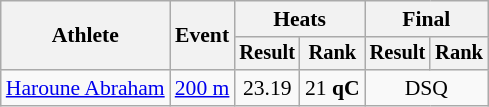<table class="wikitable" style="font-size:90%">
<tr>
<th rowspan=2>Athlete</th>
<th rowspan=2>Event</th>
<th colspan=2>Heats</th>
<th colspan=2>Final</th>
</tr>
<tr style="font-size:95%">
<th>Result</th>
<th>Rank</th>
<th>Result</th>
<th>Rank</th>
</tr>
<tr align=center>
<td align=left><a href='#'>Haroune Abraham</a></td>
<td align=left><a href='#'>200 m</a></td>
<td>23.19</td>
<td>21 <strong>qC</strong></td>
<td colspan=2>DSQ</td>
</tr>
</table>
